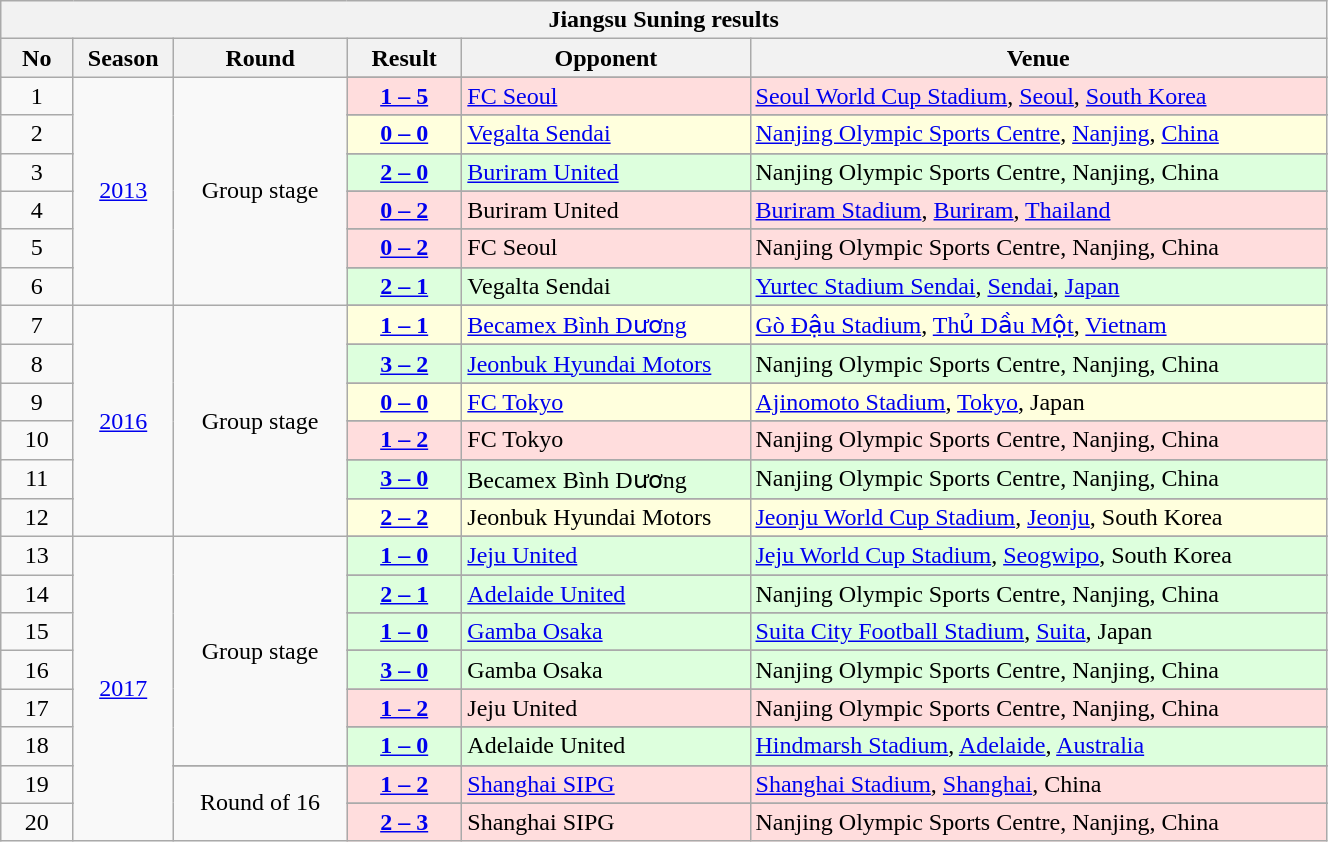<table width=70% class="wikitable sortable collapsible collapsed" style="text-align:">
<tr>
<th colspan=6>Jiangsu Suning results</th>
</tr>
<tr>
<th width=5%>No</th>
<th width=7%>Season</th>
<th width=12%>Round</th>
<th width=8%>Result</th>
<th width=20%>Opponent</th>
<th width=40%>Venue</th>
</tr>
<tr>
<td rowspan=2 align=center>1</td>
<td rowspan=12 align=center><a href='#'>2013</a></td>
<td rowspan=12 align=center>Group stage</td>
</tr>
<tr bgcolor=#ffdddd>
<td align=center><a href='#'><strong>1 – 5</strong></a></td>
<td> <a href='#'>FC Seoul</a></td>
<td><a href='#'>Seoul World Cup Stadium</a>, <a href='#'>Seoul</a>, <a href='#'>South Korea</a></td>
</tr>
<tr>
<td rowspan=2 align=center>2</td>
</tr>
<tr bgcolor=#ffffdd>
<td align=center><a href='#'><strong>0 – 0</strong></a></td>
<td> <a href='#'>Vegalta Sendai</a></td>
<td><a href='#'>Nanjing Olympic Sports Centre</a>, <a href='#'>Nanjing</a>, <a href='#'>China</a></td>
</tr>
<tr>
<td rowspan=2 align=center>3</td>
</tr>
<tr bgcolor=#ddffdd>
<td align=center><a href='#'><strong>2 – 0</strong></a></td>
<td> <a href='#'>Buriram United</a></td>
<td>Nanjing Olympic Sports Centre, Nanjing, China</td>
</tr>
<tr>
<td rowspan=2 align=center>4</td>
</tr>
<tr bgcolor=#ffdddd>
<td align=center><a href='#'><strong>0 – 2</strong></a></td>
<td> Buriram United</td>
<td><a href='#'>Buriram Stadium</a>, <a href='#'>Buriram</a>, <a href='#'>Thailand</a></td>
</tr>
<tr>
<td rowspan=2 align=center>5</td>
</tr>
<tr bgcolor=#ffdddd>
<td align=center><a href='#'><strong>0 – 2</strong></a></td>
<td> FC Seoul</td>
<td>Nanjing Olympic Sports Centre, Nanjing, China</td>
</tr>
<tr>
<td rowspan=2 align=center>6</td>
</tr>
<tr bgcolor=#ddffdd>
<td align=center><a href='#'><strong>2 – 1</strong></a></td>
<td> Vegalta Sendai</td>
<td><a href='#'>Yurtec Stadium Sendai</a>, <a href='#'>Sendai</a>, <a href='#'>Japan</a></td>
</tr>
<tr>
<td rowspan=2 align=center>7</td>
<td rowspan=12 align=center><a href='#'>2016</a></td>
<td rowspan=12 align=center>Group stage</td>
</tr>
<tr bgcolor=#ffffdd>
<td align=center><a href='#'><strong>1 – 1</strong></a></td>
<td> <a href='#'>Becamex Bình Dương</a></td>
<td><a href='#'>Gò Đậu Stadium</a>, <a href='#'>Thủ Dầu Một</a>, <a href='#'>Vietnam</a></td>
</tr>
<tr>
<td rowspan=2 align=center>8</td>
</tr>
<tr bgcolor=#ddffdd>
<td align=center><a href='#'><strong>3 – 2</strong></a></td>
<td> <a href='#'>Jeonbuk Hyundai Motors</a></td>
<td>Nanjing Olympic Sports Centre, Nanjing, China</td>
</tr>
<tr>
<td rowspan=2 align=center>9</td>
</tr>
<tr bgcolor=#ffffdd>
<td align=center><a href='#'><strong>0 – 0</strong></a></td>
<td> <a href='#'>FC Tokyo</a></td>
<td><a href='#'>Ajinomoto Stadium</a>, <a href='#'>Tokyo</a>, Japan</td>
</tr>
<tr>
<td rowspan=2 align=center>10</td>
</tr>
<tr bgcolor=#ffdddd>
<td align=center><a href='#'><strong>1 – 2</strong></a></td>
<td> FC Tokyo</td>
<td>Nanjing Olympic Sports Centre, Nanjing, China</td>
</tr>
<tr>
<td rowspan=2 align=center>11</td>
</tr>
<tr bgcolor=#ddffdd>
<td align=center><a href='#'><strong>3 – 0</strong></a></td>
<td> Becamex Bình Dương</td>
<td>Nanjing Olympic Sports Centre, Nanjing, China</td>
</tr>
<tr>
<td rowspan=2 align=center>12</td>
</tr>
<tr bgcolor=#ffffdd>
<td align=center><a href='#'><strong>2 – 2</strong></a></td>
<td> Jeonbuk Hyundai Motors</td>
<td><a href='#'>Jeonju World Cup Stadium</a>, <a href='#'>Jeonju</a>, South Korea</td>
</tr>
<tr>
<td rowspan=2 align=center>13</td>
<td rowspan=16 align=center><a href='#'>2017</a></td>
<td rowspan=12 align=center>Group stage</td>
</tr>
<tr bgcolor=#ddffdd>
<td align=center><a href='#'><strong>1 – 0</strong></a></td>
<td> <a href='#'>Jeju United</a></td>
<td><a href='#'>Jeju World Cup Stadium</a>, <a href='#'>Seogwipo</a>, South Korea</td>
</tr>
<tr>
<td rowspan=2 align=center>14</td>
</tr>
<tr bgcolor=#ddffdd>
<td align=center><a href='#'><strong>2 – 1</strong></a></td>
<td> <a href='#'>Adelaide United</a></td>
<td>Nanjing Olympic Sports Centre, Nanjing, China</td>
</tr>
<tr>
<td rowspan=2 align=center>15</td>
</tr>
<tr bgcolor=#ddffdd>
<td align=center><a href='#'><strong>1 – 0</strong></a></td>
<td> <a href='#'>Gamba Osaka</a></td>
<td><a href='#'>Suita City Football Stadium</a>, <a href='#'>Suita</a>, Japan</td>
</tr>
<tr>
<td rowspan=2 align=center>16</td>
</tr>
<tr bgcolor=#ddffdd>
<td align=center><a href='#'><strong>3 – 0</strong></a></td>
<td> Gamba Osaka</td>
<td>Nanjing Olympic Sports Centre, Nanjing, China</td>
</tr>
<tr>
<td rowspan=2 align=center>17</td>
</tr>
<tr bgcolor=#ffdddd>
<td align=center><a href='#'><strong>1 – 2</strong></a></td>
<td> Jeju United</td>
<td>Nanjing Olympic Sports Centre, Nanjing, China</td>
</tr>
<tr>
<td rowspan=2 align=center>18</td>
</tr>
<tr bgcolor=#ddffdd>
<td align=center><a href='#'><strong>1 – 0</strong></a></td>
<td> Adelaide United</td>
<td><a href='#'>Hindmarsh Stadium</a>, <a href='#'>Adelaide</a>, <a href='#'>Australia</a></td>
</tr>
<tr>
<td rowspan=2 align=center>19</td>
</tr>
<tr>
<td rowspan=3 align=center>Round of 16</td>
<td bgcolor=#ffdddd align=center><a href='#'><strong>1 – 2</strong></a></td>
<td bgcolor=#ffdddd> <a href='#'>Shanghai SIPG</a></td>
<td bgcolor=#ffdddd><a href='#'>Shanghai Stadium</a>, <a href='#'>Shanghai</a>, China</td>
</tr>
<tr>
<td rowspan=2 align=center>20</td>
</tr>
<tr bgcolor=#ffdddd>
<td align=center><a href='#'><strong>2 – 3</strong></a></td>
<td> Shanghai SIPG</td>
<td>Nanjing Olympic Sports Centre, Nanjing, China</td>
</tr>
</table>
